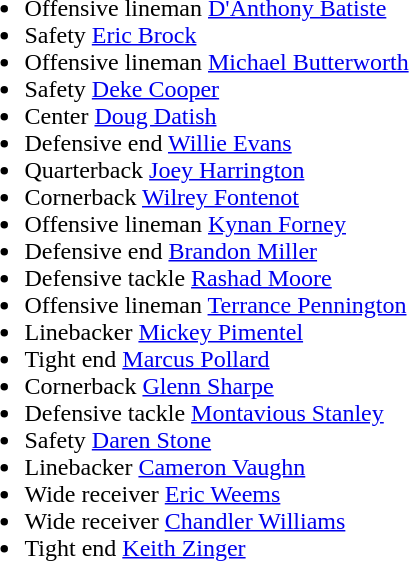<table>
<tr>
<td valign="top"><br><ul><li>Offensive lineman <a href='#'>D'Anthony Batiste</a></li><li>Safety <a href='#'>Eric Brock</a></li><li>Offensive lineman <a href='#'>Michael Butterworth</a></li><li>Safety <a href='#'>Deke Cooper</a></li><li>Center <a href='#'>Doug Datish</a></li><li>Defensive end <a href='#'>Willie Evans</a></li><li>Quarterback <a href='#'>Joey Harrington</a></li><li>Cornerback <a href='#'>Wilrey Fontenot</a></li><li>Offensive lineman <a href='#'>Kynan Forney</a></li><li>Defensive end <a href='#'>Brandon Miller</a></li><li>Defensive tackle <a href='#'>Rashad Moore</a></li><li>Offensive lineman <a href='#'>Terrance Pennington</a></li><li>Linebacker <a href='#'>Mickey Pimentel</a></li><li>Tight end <a href='#'>Marcus Pollard</a></li><li>Cornerback <a href='#'>Glenn Sharpe</a></li><li>Defensive tackle <a href='#'>Montavious Stanley</a></li><li>Safety <a href='#'>Daren Stone</a></li><li>Linebacker <a href='#'>Cameron Vaughn</a></li><li>Wide receiver <a href='#'>Eric Weems</a></li><li>Wide receiver <a href='#'>Chandler Williams</a></li><li>Tight end <a href='#'>Keith Zinger</a></li></ul></td>
</tr>
</table>
